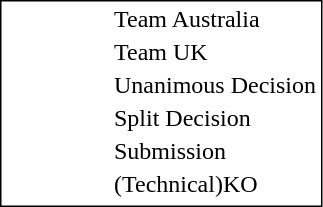<table style="border:1px solid black;" align=left>
<tr>
<td></td>
<td> </td>
<td>Team Australia</td>
</tr>
<tr>
<td></td>
<td> </td>
<td>Team UK</td>
</tr>
<tr>
<td style="width:60px;"></td>
<td> </td>
<td>Unanimous Decision</td>
</tr>
<tr>
<td style="width:60px;"></td>
<td> </td>
<td>Split Decision</td>
</tr>
<tr>
<td style="width:60px;"></td>
<td> </td>
<td>Submission</td>
</tr>
<tr>
<td style="width:60px;"></td>
<td> </td>
<td>(Technical)KO</td>
</tr>
<tr>
</tr>
</table>
